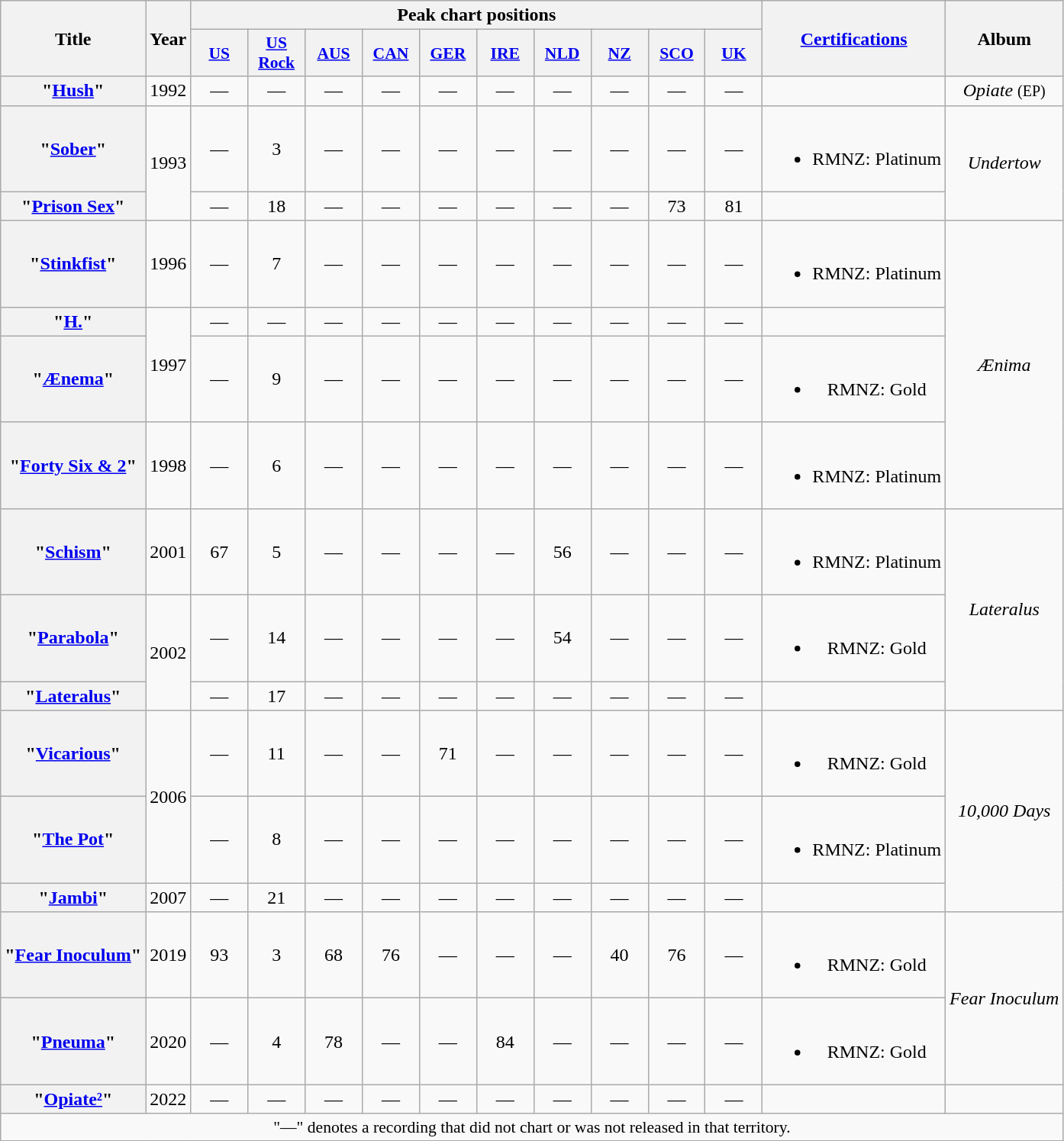<table class="wikitable plainrowheaders" style="text-align:center;">
<tr>
<th scope="col" rowspan="2">Title</th>
<th scope="col" rowspan="2">Year</th>
<th scope="col" colspan="10">Peak chart positions</th>
<th scope="col" rowspan="2"><a href='#'>Certifications</a></th>
<th scope="col" rowspan="2">Album</th>
</tr>
<tr>
<th scope="col" style="width:3em;font-size:90%;"><a href='#'>US</a><br></th>
<th scope="col" style="width:3em;font-size:90%;"><a href='#'>US<br>Rock</a><br></th>
<th scope="col" style="width:3em;font-size:90%;"><a href='#'>AUS</a><br></th>
<th scope="col" style="width:3em;font-size:90%;"><a href='#'>CAN</a><br></th>
<th scope="col" style="width:3em;font-size:90%;"><a href='#'>GER</a><br></th>
<th scope="col" style="width:3em;font-size:90%;"><a href='#'>IRE</a><br></th>
<th scope="col" style="width:3em;font-size:90%;"><a href='#'>NLD</a><br></th>
<th scope="col" style="width:3em;font-size:90%;"><a href='#'>NZ</a><br></th>
<th scope="col" style="width:3em;font-size:90%;"><a href='#'>SCO</a><br></th>
<th scope="col" style="width:3em;font-size:90%;"><a href='#'>UK</a><br></th>
</tr>
<tr>
<th scope="row">"<a href='#'>Hush</a>"</th>
<td>1992</td>
<td>—</td>
<td>—</td>
<td>—</td>
<td>—</td>
<td>—</td>
<td>—</td>
<td>—</td>
<td>—</td>
<td>—</td>
<td>—</td>
<td></td>
<td><em>Opiate</em> <small>(EP)</small></td>
</tr>
<tr>
<th scope="row">"<a href='#'>Sober</a>"</th>
<td rowspan="2">1993</td>
<td>—</td>
<td>3</td>
<td>—</td>
<td>—</td>
<td>—</td>
<td>—</td>
<td>—</td>
<td>—</td>
<td>—</td>
<td>—</td>
<td><br><ul><li>RMNZ: Platinum</li></ul></td>
<td rowspan="2"><em>Undertow</em></td>
</tr>
<tr>
<th scope="row">"<a href='#'>Prison Sex</a>"</th>
<td>—</td>
<td>18</td>
<td>—</td>
<td>—</td>
<td>—</td>
<td>—</td>
<td>—</td>
<td>—</td>
<td>73</td>
<td>81</td>
<td></td>
</tr>
<tr>
<th scope="row">"<a href='#'>Stinkfist</a>"</th>
<td>1996</td>
<td>—</td>
<td>7</td>
<td>—</td>
<td>—</td>
<td>—</td>
<td>—</td>
<td>—</td>
<td>—</td>
<td>—</td>
<td>—</td>
<td><br><ul><li>RMNZ: Platinum</li></ul></td>
<td rowspan="4"><em>Ænima</em></td>
</tr>
<tr>
<th scope="row">"<a href='#'>H.</a>"</th>
<td rowspan="2">1997</td>
<td>—</td>
<td>—</td>
<td>—</td>
<td>—</td>
<td>—</td>
<td>—</td>
<td>—</td>
<td>—</td>
<td>—</td>
<td>—</td>
<td></td>
</tr>
<tr>
<th scope="row">"<a href='#'>Ænema</a>"</th>
<td>—</td>
<td>9</td>
<td>—</td>
<td>—</td>
<td>—</td>
<td>—</td>
<td>—</td>
<td>—</td>
<td>—</td>
<td>—</td>
<td><br><ul><li>RMNZ: Gold</li></ul></td>
</tr>
<tr>
<th scope="row">"<a href='#'>Forty Six & 2</a>"</th>
<td>1998</td>
<td>—</td>
<td>6</td>
<td>—</td>
<td>—</td>
<td>—</td>
<td>—</td>
<td>—</td>
<td>—</td>
<td>—</td>
<td>—</td>
<td><br><ul><li>RMNZ: Platinum</li></ul></td>
</tr>
<tr>
<th scope="row">"<a href='#'>Schism</a>"</th>
<td>2001</td>
<td>67</td>
<td>5</td>
<td>—</td>
<td>—</td>
<td>—</td>
<td>—</td>
<td>56</td>
<td>—</td>
<td>—</td>
<td>—</td>
<td><br><ul><li>RMNZ: Platinum</li></ul></td>
<td rowspan="3"><em>Lateralus</em></td>
</tr>
<tr>
<th scope="row">"<a href='#'>Parabola</a>"</th>
<td rowspan="2">2002</td>
<td>—</td>
<td>14</td>
<td>—</td>
<td>—</td>
<td>—</td>
<td>—</td>
<td>54</td>
<td>—</td>
<td>—</td>
<td>—</td>
<td><br><ul><li>RMNZ: Gold</li></ul></td>
</tr>
<tr>
<th scope="row">"<a href='#'>Lateralus</a>"</th>
<td>—</td>
<td>17</td>
<td>—</td>
<td>—</td>
<td>—</td>
<td>—</td>
<td>—</td>
<td>—</td>
<td>—</td>
<td>—</td>
<td></td>
</tr>
<tr>
<th scope="row">"<a href='#'>Vicarious</a>"</th>
<td rowspan="2">2006</td>
<td>—</td>
<td>11</td>
<td>—</td>
<td>—</td>
<td>71</td>
<td>—</td>
<td>—</td>
<td>—</td>
<td>—</td>
<td>—</td>
<td><br><ul><li>RMNZ: Gold</li></ul></td>
<td rowspan="3"><em>10,000 Days</em></td>
</tr>
<tr>
<th scope="row">"<a href='#'>The Pot</a>"</th>
<td>—</td>
<td>8</td>
<td>—</td>
<td>—</td>
<td>—</td>
<td>—</td>
<td>—</td>
<td>—</td>
<td>—</td>
<td>—</td>
<td><br><ul><li>RMNZ: Platinum</li></ul></td>
</tr>
<tr>
<th scope="row">"<a href='#'>Jambi</a>"</th>
<td>2007</td>
<td>—</td>
<td>21</td>
<td>—</td>
<td>—</td>
<td>—</td>
<td>—</td>
<td>—</td>
<td>—</td>
<td>—</td>
<td>—</td>
<td></td>
</tr>
<tr>
<th scope="row">"<a href='#'>Fear Inoculum</a>"</th>
<td>2019</td>
<td>93</td>
<td>3</td>
<td>68</td>
<td>76</td>
<td>—</td>
<td>—</td>
<td>—</td>
<td>40</td>
<td>76</td>
<td>—</td>
<td><br><ul><li>RMNZ: Gold</li></ul></td>
<td rowspan="2"><em>Fear Inoculum</em></td>
</tr>
<tr>
<th scope="row">"<a href='#'>Pneuma</a>"</th>
<td>2020</td>
<td>—</td>
<td>4</td>
<td>78</td>
<td>—</td>
<td>—</td>
<td>84</td>
<td>—</td>
<td>—</td>
<td>—</td>
<td>—</td>
<td><br><ul><li>RMNZ: Gold</li></ul></td>
</tr>
<tr>
<th scope="row">"<a href='#'>Opiate²</a>"</th>
<td>2022</td>
<td>—</td>
<td>—</td>
<td>—</td>
<td>—</td>
<td>—</td>
<td>—</td>
<td>—</td>
<td>—</td>
<td>—</td>
<td>—</td>
<td></td>
<td></td>
</tr>
<tr>
<td colspan="16" style="font-size:90%">"—" denotes a recording that did not chart or was not released in that territory.</td>
</tr>
</table>
